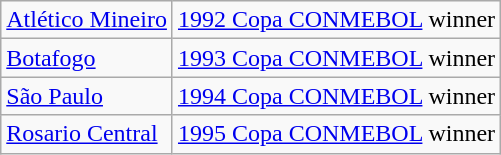<table class="wikitable" border="1">
<tr>
<td> <a href='#'>Atlético Mineiro</a></td>
<td><a href='#'>1992 Copa CONMEBOL</a> winner</td>
</tr>
<tr>
<td> <a href='#'>Botafogo</a></td>
<td><a href='#'>1993 Copa CONMEBOL</a> winner</td>
</tr>
<tr>
<td> <a href='#'>São Paulo</a></td>
<td><a href='#'>1994 Copa CONMEBOL</a> winner</td>
</tr>
<tr>
<td> <a href='#'>Rosario Central</a></td>
<td><a href='#'>1995 Copa CONMEBOL</a> winner</td>
</tr>
</table>
